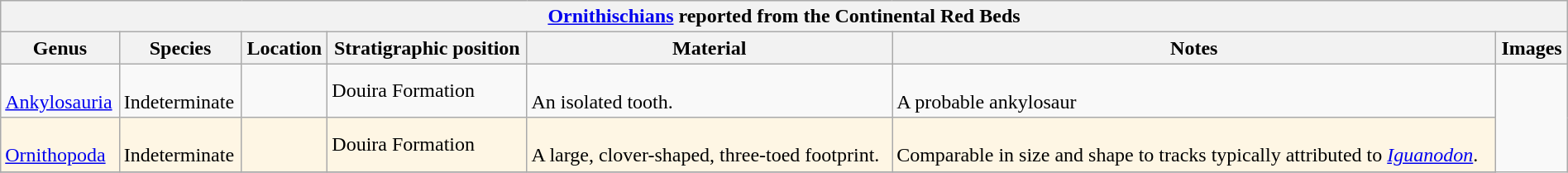<table class="wikitable" align="center" width="100%">
<tr>
<th colspan="7" align="center"><a href='#'>Ornithischians</a> reported from the Continental Red Beds</th>
</tr>
<tr>
<th>Genus</th>
<th>Species</th>
<th>Location</th>
<th>Stratigraphic position</th>
<th>Material</th>
<th>Notes</th>
<th>Images</th>
</tr>
<tr>
<td><br><a href='#'>Ankylosauria</a></td>
<td><br>Indeterminate</td>
<td></td>
<td>Douira Formation</td>
<td><br>An isolated tooth.</td>
<td><br>A probable ankylosaur</td>
</tr>
<tr>
<td style="background:#FEF6E4;"><br><a href='#'>Ornithopoda</a></td>
<td style="background:#FEF6E4;"><br>Indeterminate</td>
<td style="background:#FEF6E4;"></td>
<td style="background:#FEF6E4;">Douira Formation</td>
<td style="background:#FEF6E4;"><br>A large, clover-shaped, three-toed footprint.</td>
<td style="background:#FEF6E4;"><br>Comparable in size and shape to tracks typically attributed to <em><a href='#'>Iguanodon</a></em>.</td>
</tr>
<tr>
</tr>
</table>
